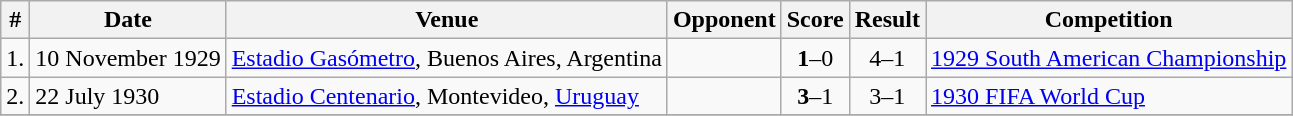<table class="wikitable sortable" style="font-size:100%">
<tr>
<th>#</th>
<th>Date</th>
<th>Venue</th>
<th>Opponent</th>
<th>Score</th>
<th>Result</th>
<th>Competition</th>
</tr>
<tr>
<td align=center>1.</td>
<td>10 November 1929</td>
<td><a href='#'>Estadio Gasómetro</a>, Buenos Aires, Argentina</td>
<td></td>
<td align=center><strong>1</strong>–0</td>
<td align=center>4–1</td>
<td><a href='#'>1929 South American Championship</a></td>
</tr>
<tr>
<td align=center>2.</td>
<td>22 July 1930</td>
<td><a href='#'>Estadio Centenario</a>, Montevideo, <a href='#'>Uruguay</a></td>
<td></td>
<td align=center><strong>3</strong>–1</td>
<td align=center>3–1</td>
<td><a href='#'>1930 FIFA World Cup</a></td>
</tr>
<tr>
</tr>
</table>
